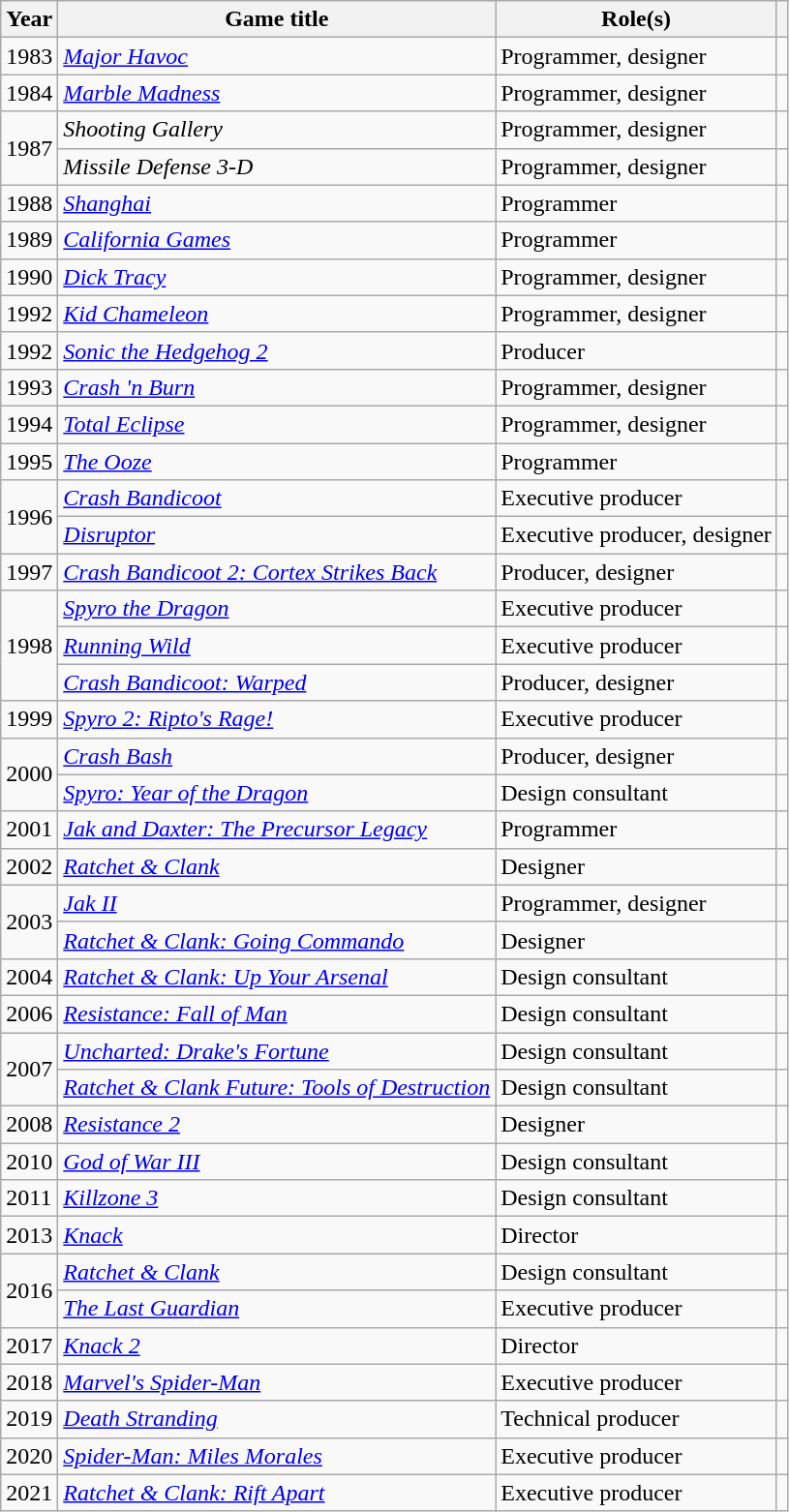<table class="wikitable sortable" style="border:none; margin:0;">
<tr>
<th scope="col">Year</th>
<th scope="col">Game title</th>
<th scope="col">Role(s)</th>
<th class="unsortable" scope="col"></th>
</tr>
<tr>
<td>1983</td>
<td><em><a href='#'>Major Havoc</a></em></td>
<td>Programmer, designer</td>
<td style="text-align:center;"></td>
</tr>
<tr>
<td>1984</td>
<td><em><a href='#'>Marble Madness</a></em></td>
<td>Programmer, designer</td>
<td style="text-align:center;"></td>
</tr>
<tr>
<td rowspan="2">1987</td>
<td><em>Shooting Gallery</em></td>
<td>Programmer, designer</td>
<td style="text-align:center;"></td>
</tr>
<tr>
<td><em>Missile Defense 3-D</em></td>
<td>Programmer, designer</td>
<td style="text-align:center;"></td>
</tr>
<tr>
<td>1988</td>
<td><em><a href='#'>Shanghai</a></em></td>
<td>Programmer</td>
<td style="text-align:center;"></td>
</tr>
<tr>
<td>1989</td>
<td><em><a href='#'>California Games</a></em></td>
<td>Programmer</td>
<td style="text-align:center;"></td>
</tr>
<tr>
<td>1990</td>
<td><em><a href='#'>Dick Tracy</a></em></td>
<td>Programmer, designer</td>
<td></td>
</tr>
<tr>
<td>1992</td>
<td><em><a href='#'>Kid Chameleon</a></em></td>
<td>Programmer, designer</td>
<td style="text-align:center;"></td>
</tr>
<tr>
<td>1992</td>
<td><em><a href='#'>Sonic the Hedgehog 2</a></em></td>
<td>Producer</td>
<td style="text-align:center;"></td>
</tr>
<tr>
<td>1993</td>
<td><em><a href='#'>Crash 'n Burn</a></em></td>
<td>Programmer, designer</td>
<td style="text-align:center;"></td>
</tr>
<tr>
<td>1994</td>
<td><em><a href='#'>Total Eclipse</a></em></td>
<td>Programmer, designer</td>
<td style="text-align:center;"></td>
</tr>
<tr>
<td>1995</td>
<td><em><a href='#'>The Ooze</a></em></td>
<td>Programmer</td>
<td></td>
</tr>
<tr>
<td rowspan="2">1996</td>
<td><em><a href='#'>Crash Bandicoot</a></em></td>
<td>Executive producer</td>
<td style="text-align:center;"></td>
</tr>
<tr>
<td><em><a href='#'>Disruptor</a></em></td>
<td>Executive producer, designer</td>
<td></td>
</tr>
<tr>
<td>1997</td>
<td><em><a href='#'>Crash Bandicoot 2: Cortex Strikes Back</a></em></td>
<td>Producer, designer</td>
<td></td>
</tr>
<tr>
<td rowspan="3">1998</td>
<td><em><a href='#'>Spyro the Dragon</a></em></td>
<td>Executive producer</td>
<td style="text-align:center;"></td>
</tr>
<tr>
<td><em><a href='#'>Running Wild</a></em></td>
<td>Executive producer</td>
<td></td>
</tr>
<tr>
<td><em><a href='#'>Crash Bandicoot: Warped</a></em></td>
<td>Producer, designer</td>
<td></td>
</tr>
<tr>
<td>1999</td>
<td><em><a href='#'>Spyro 2: Ripto's Rage!</a></em></td>
<td>Executive producer</td>
<td></td>
</tr>
<tr>
<td rowspan="2">2000</td>
<td><em><a href='#'>Crash Bash</a></em></td>
<td>Producer, designer</td>
<td></td>
</tr>
<tr>
<td><em><a href='#'>Spyro: Year of the Dragon</a></em></td>
<td>Design consultant</td>
<td></td>
</tr>
<tr>
<td>2001</td>
<td><em><a href='#'>Jak and Daxter: The Precursor Legacy</a></em></td>
<td>Programmer</td>
<td style="text-align:center;"></td>
</tr>
<tr>
<td>2002</td>
<td><em><a href='#'>Ratchet & Clank</a></em></td>
<td>Designer</td>
<td style="text-align:center;"></td>
</tr>
<tr>
<td rowspan="2">2003</td>
<td><em><a href='#'>Jak II</a></em></td>
<td>Programmer, designer</td>
<td></td>
</tr>
<tr>
<td><em><a href='#'>Ratchet & Clank: Going Commando</a></em></td>
<td>Designer</td>
<td></td>
</tr>
<tr>
<td>2004</td>
<td><em><a href='#'>Ratchet & Clank: Up Your Arsenal</a></em></td>
<td>Design consultant</td>
<td></td>
</tr>
<tr>
<td>2006</td>
<td><em><a href='#'>Resistance: Fall of Man</a></em></td>
<td>Design consultant</td>
<td style="text-align:center;"></td>
</tr>
<tr>
<td rowspan="2">2007</td>
<td><em><a href='#'>Uncharted: Drake's Fortune</a></em></td>
<td>Design consultant</td>
<td style="text-align:center;"></td>
</tr>
<tr>
<td><em><a href='#'>Ratchet & Clank Future: Tools of Destruction</a></em></td>
<td>Design consultant</td>
<td></td>
</tr>
<tr>
<td>2008</td>
<td><em><a href='#'>Resistance 2</a></em></td>
<td>Designer</td>
<td></td>
</tr>
<tr>
<td>2010</td>
<td><em><a href='#'>God of War III</a></em></td>
<td>Design consultant</td>
<td style="text-align:center;"></td>
</tr>
<tr>
<td>2011</td>
<td><em><a href='#'>Killzone 3</a></em></td>
<td>Design consultant</td>
<td style="text-align:center;"></td>
</tr>
<tr>
<td>2013</td>
<td><em><a href='#'>Knack</a></em></td>
<td>Director</td>
<td style="text-align:center;"></td>
</tr>
<tr>
<td rowspan="2">2016</td>
<td><em><a href='#'>Ratchet & Clank</a></em></td>
<td>Design consultant</td>
<td></td>
</tr>
<tr>
<td><em><a href='#'>The Last Guardian</a></em></td>
<td>Executive producer</td>
<td style="text-align:center;"></td>
</tr>
<tr>
<td>2017</td>
<td><em><a href='#'>Knack 2</a></em></td>
<td>Director</td>
<td style="text-align:center;"></td>
</tr>
<tr>
<td>2018</td>
<td><em><a href='#'>Marvel's Spider-Man</a></em></td>
<td>Executive producer</td>
<td style="text-align:center;"></td>
</tr>
<tr>
<td>2019</td>
<td><em><a href='#'>Death Stranding</a></em></td>
<td>Technical producer</td>
<td style="text-align:center;"></td>
</tr>
<tr>
<td>2020</td>
<td><em><a href='#'>Spider-Man: Miles Morales</a></em></td>
<td>Executive producer</td>
<td style="text-align:center;"></td>
</tr>
<tr>
<td>2021</td>
<td><em><a href='#'>Ratchet & Clank: Rift Apart</a></em></td>
<td>Executive producer</td>
<td style="text-align:center;"></td>
</tr>
</table>
